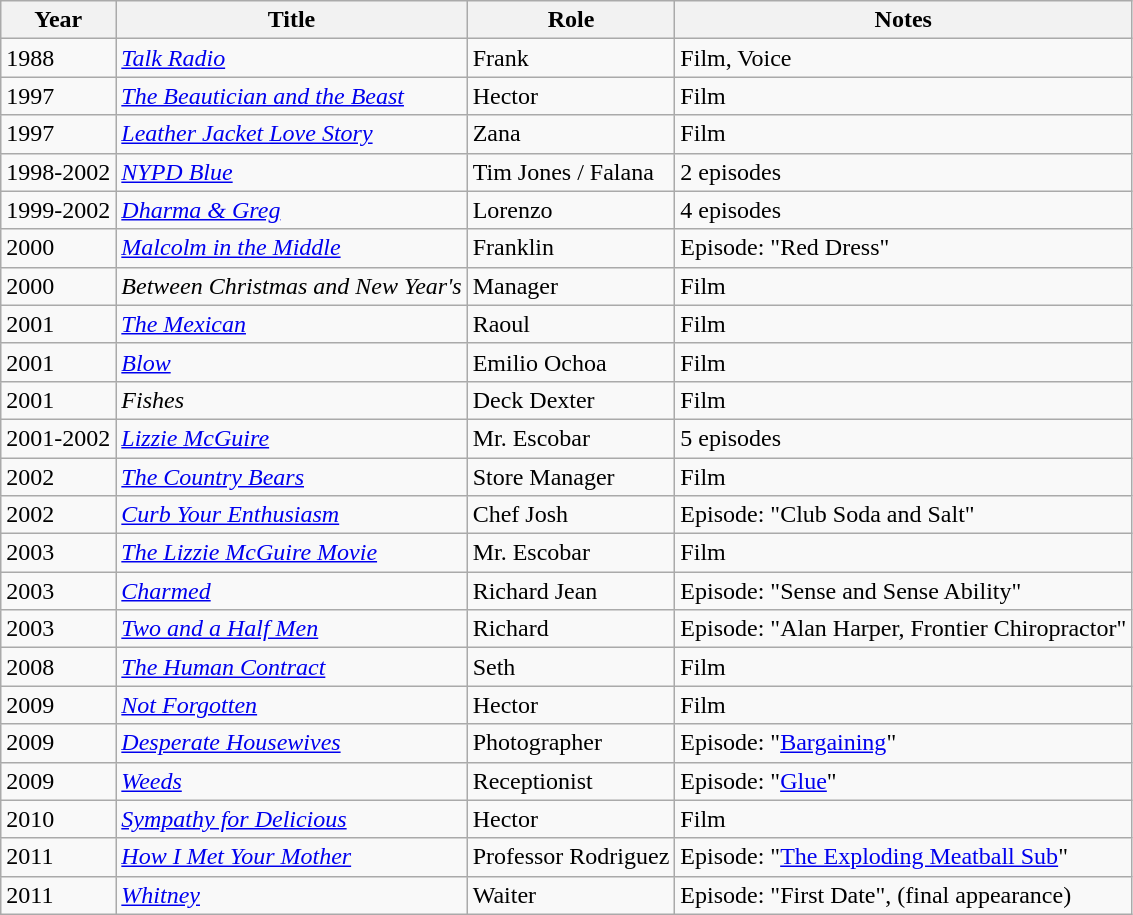<table class="wikitable sortable">
<tr>
<th>Year</th>
<th>Title</th>
<th>Role</th>
<th class="unsortable">Notes</th>
</tr>
<tr>
<td>1988</td>
<td><em><a href='#'>Talk Radio</a></em></td>
<td>Frank</td>
<td>Film, Voice</td>
</tr>
<tr>
<td>1997</td>
<td><em><a href='#'>The Beautician and the Beast</a></em></td>
<td>Hector</td>
<td>Film</td>
</tr>
<tr>
<td>1997</td>
<td><em><a href='#'>Leather Jacket Love Story</a></em></td>
<td>Zana</td>
<td>Film</td>
</tr>
<tr>
<td>1998-2002</td>
<td><em><a href='#'>NYPD Blue</a></em></td>
<td>Tim Jones / Falana</td>
<td>2 episodes</td>
</tr>
<tr>
<td>1999-2002</td>
<td><em><a href='#'>Dharma & Greg</a></em></td>
<td>Lorenzo</td>
<td>4 episodes</td>
</tr>
<tr>
<td>2000</td>
<td><em><a href='#'>Malcolm in the Middle</a></em></td>
<td>Franklin</td>
<td>Episode: "Red Dress"</td>
</tr>
<tr>
<td>2000</td>
<td><em>Between Christmas and New Year's</em></td>
<td>Manager</td>
<td>Film</td>
</tr>
<tr>
<td>2001</td>
<td><em><a href='#'>The Mexican</a></em></td>
<td>Raoul</td>
<td>Film</td>
</tr>
<tr>
<td>2001</td>
<td><em><a href='#'>Blow</a></em></td>
<td>Emilio Ochoa</td>
<td>Film</td>
</tr>
<tr>
<td>2001</td>
<td><em>Fishes</em></td>
<td>Deck Dexter</td>
<td>Film</td>
</tr>
<tr>
<td>2001-2002</td>
<td><em><a href='#'>Lizzie McGuire</a></em></td>
<td>Mr. Escobar</td>
<td>5 episodes</td>
</tr>
<tr>
<td>2002</td>
<td><em><a href='#'>The Country Bears</a></em></td>
<td>Store Manager</td>
<td>Film</td>
</tr>
<tr>
<td>2002</td>
<td><em><a href='#'>Curb Your Enthusiasm</a></em></td>
<td>Chef Josh</td>
<td>Episode: "Club Soda and Salt"</td>
</tr>
<tr>
<td>2003</td>
<td><em><a href='#'>The Lizzie McGuire Movie</a></em></td>
<td>Mr. Escobar</td>
<td>Film</td>
</tr>
<tr>
<td>2003</td>
<td><em><a href='#'>Charmed</a></em></td>
<td>Richard Jean</td>
<td>Episode: "Sense and Sense Ability"</td>
</tr>
<tr>
<td>2003</td>
<td><em><a href='#'>Two and a Half Men</a></em></td>
<td>Richard</td>
<td>Episode: "Alan Harper, Frontier Chiropractor"</td>
</tr>
<tr>
<td>2008</td>
<td><em><a href='#'>The Human Contract</a></em></td>
<td>Seth</td>
<td>Film</td>
</tr>
<tr>
<td>2009</td>
<td><em><a href='#'>Not Forgotten</a></em></td>
<td>Hector</td>
<td>Film</td>
</tr>
<tr>
<td>2009</td>
<td><em><a href='#'>Desperate Housewives</a></em></td>
<td>Photographer</td>
<td>Episode: "<a href='#'>Bargaining</a>"</td>
</tr>
<tr>
<td>2009</td>
<td><em><a href='#'>Weeds</a></em></td>
<td>Receptionist</td>
<td>Episode: "<a href='#'>Glue</a>"</td>
</tr>
<tr>
<td>2010</td>
<td><em><a href='#'>Sympathy for Delicious</a></em></td>
<td>Hector</td>
<td>Film</td>
</tr>
<tr>
<td>2011</td>
<td><em><a href='#'>How I Met Your Mother</a></em></td>
<td>Professor Rodriguez</td>
<td>Episode: "<a href='#'>The Exploding Meatball Sub</a>"</td>
</tr>
<tr>
<td>2011</td>
<td><em><a href='#'>Whitney</a></em></td>
<td>Waiter</td>
<td>Episode: "First Date", (final appearance)</td>
</tr>
</table>
